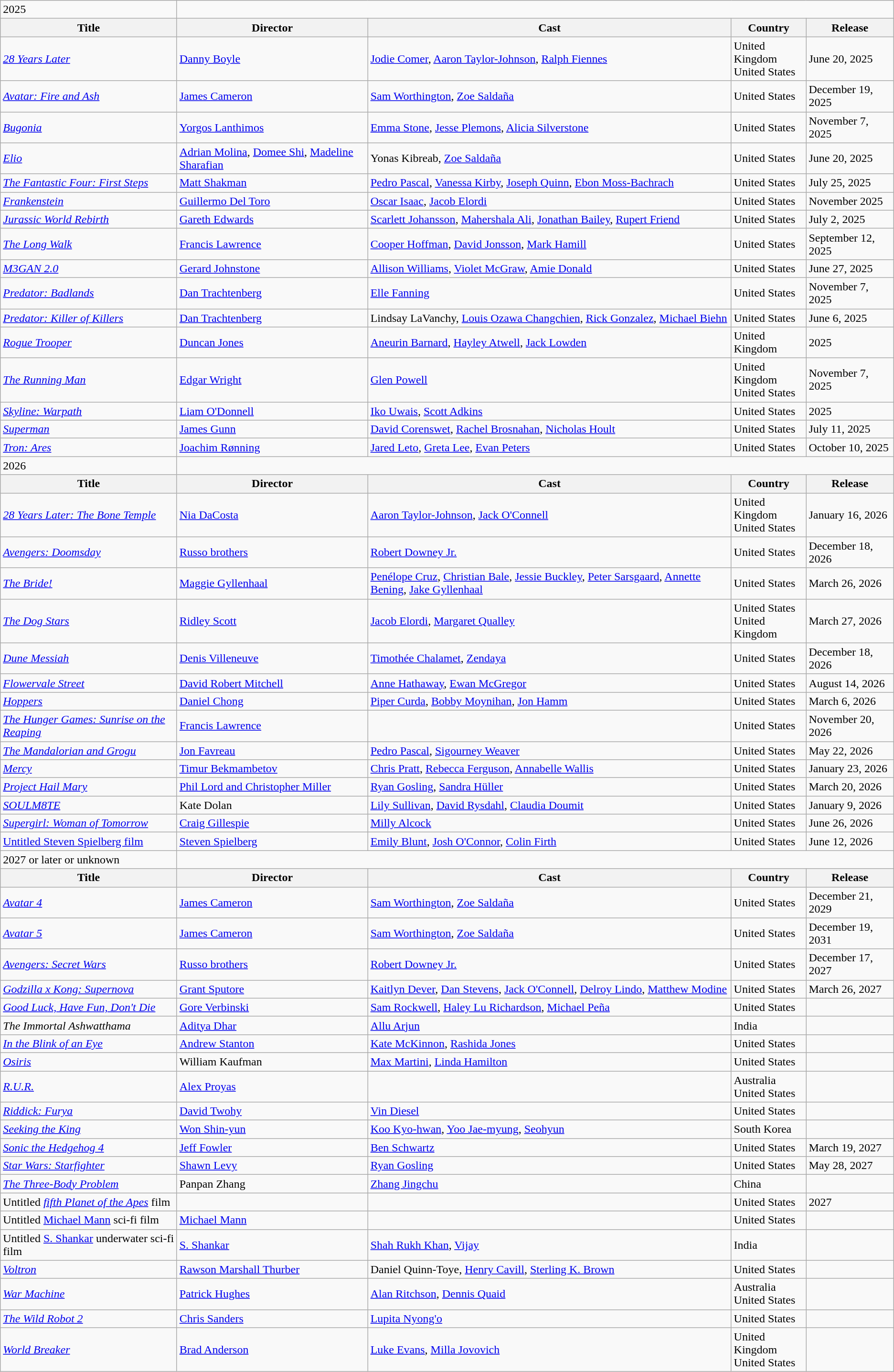<table class="wikitable">
<tr>
<td>2025</td>
</tr>
<tr>
<th>Title</th>
<th>Director</th>
<th>Cast</th>
<th>Country</th>
<th>Release</th>
</tr>
<tr>
<td><em><a href='#'>28 Years Later</a></em></td>
<td><a href='#'>Danny Boyle</a></td>
<td><a href='#'>Jodie Comer</a>, <a href='#'>Aaron Taylor-Johnson</a>, <a href='#'>Ralph Fiennes</a></td>
<td>United Kingdom<br>United States</td>
<td>June 20, 2025</td>
</tr>
<tr>
<td><em><a href='#'>Avatar: Fire and Ash</a></em></td>
<td><a href='#'>James Cameron</a></td>
<td><a href='#'>Sam Worthington</a>, <a href='#'>Zoe Saldaña</a></td>
<td>United States</td>
<td>December 19, 2025</td>
</tr>
<tr>
<td><em><a href='#'>Bugonia</a></em></td>
<td><a href='#'>Yorgos Lanthimos</a></td>
<td><a href='#'>Emma Stone</a>, <a href='#'>Jesse Plemons</a>, <a href='#'>Alicia Silverstone</a></td>
<td>United States</td>
<td>November 7, 2025</td>
</tr>
<tr>
<td><em><a href='#'>Elio</a></em></td>
<td><a href='#'>Adrian Molina</a>, <a href='#'>Domee Shi</a>, <a href='#'>Madeline Sharafian</a></td>
<td>Yonas Kibreab, <a href='#'>Zoe Saldaña</a></td>
<td>United States</td>
<td>June 20, 2025</td>
</tr>
<tr>
<td><em><a href='#'>The Fantastic Four: First Steps</a></em></td>
<td><a href='#'>Matt Shakman</a></td>
<td><a href='#'>Pedro Pascal</a>, <a href='#'>Vanessa Kirby</a>, <a href='#'>Joseph Quinn</a>, <a href='#'>Ebon Moss-Bachrach</a></td>
<td>United States</td>
<td>July 25, 2025</td>
</tr>
<tr>
<td><em><a href='#'>Frankenstein</a></em></td>
<td><a href='#'>Guillermo Del Toro</a></td>
<td><a href='#'>Oscar Isaac</a>, <a href='#'>Jacob Elordi</a></td>
<td>United States</td>
<td>November 2025</td>
</tr>
<tr>
<td><em><a href='#'>Jurassic World Rebirth</a></em></td>
<td><a href='#'>Gareth Edwards</a></td>
<td><a href='#'>Scarlett Johansson</a>, <a href='#'>Mahershala Ali</a>, <a href='#'>Jonathan Bailey</a>, <a href='#'>Rupert Friend</a></td>
<td>United States</td>
<td>July 2, 2025</td>
</tr>
<tr>
<td><em><a href='#'>The Long Walk</a></em></td>
<td><a href='#'>Francis Lawrence</a></td>
<td><a href='#'>Cooper Hoffman</a>, <a href='#'>David Jonsson</a>, <a href='#'>Mark Hamill</a></td>
<td>United States</td>
<td>September 12, 2025</td>
</tr>
<tr>
<td><em><a href='#'>M3GAN 2.0</a></em></td>
<td><a href='#'>Gerard Johnstone</a></td>
<td><a href='#'>Allison Williams</a>, <a href='#'>Violet McGraw</a>, <a href='#'>Amie Donald</a></td>
<td>United States</td>
<td>June 27, 2025</td>
</tr>
<tr>
<td><em><a href='#'>Predator: Badlands</a></em></td>
<td><a href='#'>Dan Trachtenberg</a></td>
<td><a href='#'>Elle Fanning</a></td>
<td>United States</td>
<td>November 7, 2025</td>
</tr>
<tr>
<td><em><a href='#'>Predator: Killer of Killers</a></em></td>
<td><a href='#'>Dan Trachtenberg</a></td>
<td>Lindsay LaVanchy, <a href='#'>Louis Ozawa Changchien</a>, <a href='#'>Rick Gonzalez</a>, <a href='#'>Michael Biehn</a></td>
<td>United States</td>
<td>June 6, 2025</td>
</tr>
<tr>
<td><em><a href='#'>Rogue Trooper</a></em></td>
<td><a href='#'>Duncan Jones</a></td>
<td><a href='#'>Aneurin Barnard</a>, <a href='#'>Hayley Atwell</a>, <a href='#'>Jack Lowden</a></td>
<td>United Kingdom</td>
<td>2025</td>
</tr>
<tr>
<td><em><a href='#'>The Running Man</a></em></td>
<td><a href='#'>Edgar Wright</a></td>
<td><a href='#'>Glen Powell</a></td>
<td>United Kingdom<br>United States</td>
<td>November 7, 2025</td>
</tr>
<tr>
<td><em><a href='#'>Skyline: Warpath</a></em></td>
<td><a href='#'>Liam O'Donnell</a></td>
<td><a href='#'>Iko Uwais</a>, <a href='#'>Scott Adkins</a></td>
<td>United States</td>
<td>2025</td>
</tr>
<tr>
<td><em><a href='#'>Superman</a></em></td>
<td><a href='#'>James Gunn</a></td>
<td><a href='#'>David Corenswet</a>, <a href='#'>Rachel Brosnahan</a>, <a href='#'>Nicholas Hoult</a></td>
<td>United States</td>
<td>July 11, 2025</td>
</tr>
<tr>
<td><em><a href='#'>Tron: Ares</a></em></td>
<td><a href='#'>Joachim Rønning</a></td>
<td><a href='#'>Jared Leto</a>, <a href='#'>Greta Lee</a>, <a href='#'>Evan Peters</a></td>
<td>United States</td>
<td>October 10, 2025</td>
</tr>
<tr>
<td>2026</td>
</tr>
<tr>
<th>Title</th>
<th>Director</th>
<th>Cast</th>
<th>Country</th>
<th>Release</th>
</tr>
<tr>
<td><em><a href='#'>28 Years Later: The Bone Temple</a></em></td>
<td><a href='#'>Nia DaCosta</a></td>
<td><a href='#'>Aaron Taylor-Johnson</a>, <a href='#'>Jack O'Connell</a></td>
<td>United Kingdom<br>United States</td>
<td>January 16, 2026</td>
</tr>
<tr>
<td><em><a href='#'>Avengers: Doomsday</a></em></td>
<td><a href='#'>Russo brothers</a></td>
<td><a href='#'>Robert Downey Jr.</a></td>
<td>United States</td>
<td>December 18, 2026</td>
</tr>
<tr>
<td><em><a href='#'>The Bride!</a></em></td>
<td><a href='#'>Maggie Gyllenhaal</a></td>
<td><a href='#'>Penélope Cruz</a>, <a href='#'>Christian Bale</a>, <a href='#'>Jessie Buckley</a>, <a href='#'>Peter Sarsgaard</a>, <a href='#'>Annette Bening</a>, <a href='#'>Jake Gyllenhaal</a></td>
<td>United States</td>
<td>March 26, 2026</td>
</tr>
<tr>
<td><em><a href='#'>The Dog Stars</a></em></td>
<td><a href='#'>Ridley Scott</a></td>
<td><a href='#'>Jacob Elordi</a>, <a href='#'>Margaret Qualley</a></td>
<td>United States<br>United Kingdom</td>
<td>March 27, 2026</td>
</tr>
<tr>
<td><em><a href='#'>Dune Messiah</a></em></td>
<td><a href='#'>Denis Villeneuve</a></td>
<td><a href='#'>Timothée Chalamet</a>, <a href='#'>Zendaya</a></td>
<td>United States</td>
<td>December 18, 2026</td>
</tr>
<tr>
<td><em><a href='#'>Flowervale Street</a></em></td>
<td><a href='#'>David Robert Mitchell</a></td>
<td><a href='#'>Anne Hathaway</a>, <a href='#'>Ewan McGregor</a></td>
<td>United States</td>
<td>August 14, 2026</td>
</tr>
<tr>
<td><em><a href='#'>Hoppers</a></em></td>
<td><a href='#'>Daniel Chong</a></td>
<td><a href='#'>Piper Curda</a>, <a href='#'>Bobby Moynihan</a>, <a href='#'>Jon Hamm</a></td>
<td>United States</td>
<td>March 6, 2026</td>
</tr>
<tr>
<td><em><a href='#'>The Hunger Games: Sunrise on the Reaping</a></em></td>
<td><a href='#'>Francis Lawrence</a></td>
<td></td>
<td>United States</td>
<td>November 20, 2026</td>
</tr>
<tr>
<td><em><a href='#'>The Mandalorian and Grogu</a></em></td>
<td><a href='#'>Jon Favreau</a></td>
<td><a href='#'>Pedro Pascal</a>, <a href='#'>Sigourney Weaver</a></td>
<td>United States</td>
<td>May 22, 2026</td>
</tr>
<tr>
<td><em><a href='#'>Mercy</a></em></td>
<td><a href='#'>Timur Bekmambetov</a></td>
<td><a href='#'>Chris Pratt</a>, <a href='#'>Rebecca Ferguson</a>, <a href='#'>Annabelle Wallis</a></td>
<td>United States</td>
<td>January 23, 2026</td>
</tr>
<tr>
<td><em><a href='#'>Project Hail Mary</a></em></td>
<td><a href='#'>Phil Lord and Christopher Miller</a></td>
<td><a href='#'>Ryan Gosling</a>, <a href='#'>Sandra Hüller</a></td>
<td>United States</td>
<td>March 20, 2026</td>
</tr>
<tr>
<td><em><a href='#'>SOULM8TE</a></em></td>
<td>Kate Dolan</td>
<td><a href='#'>Lily Sullivan</a>, <a href='#'>David Rysdahl</a>, <a href='#'>Claudia Doumit</a></td>
<td>United States</td>
<td>January 9, 2026</td>
</tr>
<tr>
<td><em><a href='#'>Supergirl: Woman of Tomorrow</a></em></td>
<td><a href='#'>Craig Gillespie</a></td>
<td><a href='#'>Milly Alcock</a></td>
<td>United States</td>
<td>June 26, 2026</td>
</tr>
<tr>
<td><a href='#'>Untitled Steven Spielberg film</a></td>
<td><a href='#'>Steven Spielberg</a></td>
<td><a href='#'>Emily Blunt</a>, <a href='#'>Josh O'Connor</a>, <a href='#'>Colin Firth</a></td>
<td>United States</td>
<td>June 12, 2026</td>
</tr>
<tr>
<td>2027 or later or unknown</td>
</tr>
<tr>
<th>Title</th>
<th>Director</th>
<th>Cast</th>
<th>Country</th>
<th>Release</th>
</tr>
<tr>
<td><em><a href='#'>Avatar 4</a></em></td>
<td><a href='#'>James Cameron</a></td>
<td><a href='#'>Sam Worthington</a>, <a href='#'>Zoe Saldaña</a></td>
<td>United States</td>
<td>December 21, 2029</td>
</tr>
<tr>
<td><em><a href='#'>Avatar 5</a></em></td>
<td><a href='#'>James Cameron</a></td>
<td><a href='#'>Sam Worthington</a>, <a href='#'>Zoe Saldaña</a></td>
<td>United States</td>
<td>December 19, 2031</td>
</tr>
<tr>
<td><em><a href='#'>Avengers: Secret Wars</a></em></td>
<td><a href='#'>Russo brothers</a></td>
<td><a href='#'>Robert Downey Jr.</a></td>
<td>United States</td>
<td>December 17, 2027</td>
</tr>
<tr>
<td><em><a href='#'>Godzilla x Kong: Supernova</a></em></td>
<td><a href='#'>Grant Sputore</a></td>
<td><a href='#'>Kaitlyn Dever</a>, <a href='#'>Dan Stevens</a>, <a href='#'>Jack O'Connell</a>, <a href='#'>Delroy Lindo</a>, <a href='#'>Matthew Modine</a></td>
<td>United States</td>
<td>March 26, 2027</td>
</tr>
<tr>
<td><em><a href='#'>Good Luck, Have Fun, Don't Die</a></em></td>
<td><a href='#'>Gore Verbinski</a></td>
<td><a href='#'>Sam Rockwell</a>, <a href='#'>Haley Lu Richardson</a>, <a href='#'>Michael Peña</a></td>
<td>United States</td>
<td></td>
</tr>
<tr>
<td><em>The Immortal Ashwatthama</em></td>
<td><a href='#'>Aditya Dhar</a></td>
<td><a href='#'>Allu Arjun</a></td>
<td>India</td>
<td></td>
</tr>
<tr>
<td><em><a href='#'>In the Blink of an Eye</a></em></td>
<td><a href='#'>Andrew Stanton</a></td>
<td><a href='#'>Kate McKinnon</a>, <a href='#'>Rashida Jones</a></td>
<td>United States</td>
<td></td>
</tr>
<tr>
<td><em><a href='#'>Osiris</a></em></td>
<td>William Kaufman</td>
<td><a href='#'>Max Martini</a>, <a href='#'>Linda Hamilton</a></td>
<td>United States</td>
<td></td>
</tr>
<tr>
<td><em><a href='#'>R.U.R.</a></em></td>
<td><a href='#'>Alex Proyas</a></td>
<td></td>
<td>Australia<br>United States</td>
<td></td>
</tr>
<tr>
<td><em><a href='#'>Riddick: Furya</a></em></td>
<td><a href='#'>David Twohy</a></td>
<td><a href='#'>Vin Diesel</a></td>
<td>United States</td>
<td></td>
</tr>
<tr>
<td><em><a href='#'>Seeking the King</a></em></td>
<td><a href='#'>Won Shin-yun</a></td>
<td><a href='#'>Koo Kyo-hwan</a>, <a href='#'>Yoo Jae-myung</a>, <a href='#'>Seohyun</a></td>
<td>South Korea</td>
<td></td>
</tr>
<tr>
<td><em><a href='#'>Sonic the Hedgehog 4</a></em></td>
<td><a href='#'>Jeff Fowler</a></td>
<td><a href='#'>Ben Schwartz</a></td>
<td>United States</td>
<td>March 19, 2027</td>
</tr>
<tr>
<td><em><a href='#'>Star Wars: Starfighter</a></em></td>
<td><a href='#'>Shawn Levy</a></td>
<td><a href='#'>Ryan Gosling</a></td>
<td>United States</td>
<td>May 28, 2027</td>
</tr>
<tr>
<td><em><a href='#'>The Three-Body Problem</a></em></td>
<td>Panpan Zhang</td>
<td><a href='#'>Zhang Jingchu</a></td>
<td>China</td>
<td></td>
</tr>
<tr>
<td>Untitled <em><a href='#'>fifth Planet of the Apes</a></em> film</td>
<td></td>
<td></td>
<td>United States</td>
<td>2027</td>
</tr>
<tr>
<td>Untitled <a href='#'>Michael Mann</a> sci-fi film</td>
<td><a href='#'>Michael Mann</a></td>
<td></td>
<td>United States</td>
<td></td>
</tr>
<tr>
<td>Untitled <a href='#'>S. Shankar</a> underwater sci-fi film</td>
<td><a href='#'>S. Shankar</a></td>
<td><a href='#'>Shah Rukh Khan</a>, <a href='#'>Vijay</a></td>
<td>India</td>
<td></td>
</tr>
<tr>
<td><em><a href='#'>Voltron</a></em></td>
<td><a href='#'>Rawson Marshall Thurber</a></td>
<td>Daniel Quinn-Toye, <a href='#'>Henry Cavill</a>, <a href='#'>Sterling K. Brown</a></td>
<td>United States</td>
<td></td>
</tr>
<tr>
<td><em><a href='#'>War Machine</a></em></td>
<td><a href='#'>Patrick Hughes</a></td>
<td><a href='#'>Alan Ritchson</a>, <a href='#'>Dennis Quaid</a></td>
<td>Australia<br>United States</td>
<td></td>
</tr>
<tr>
<td><em><a href='#'>The Wild Robot 2</a></em></td>
<td><a href='#'>Chris Sanders</a></td>
<td><a href='#'>Lupita Nyong'o</a></td>
<td>United States</td>
<td></td>
</tr>
<tr>
<td><em><a href='#'>World Breaker</a></em></td>
<td><a href='#'>Brad Anderson</a></td>
<td><a href='#'>Luke Evans</a>, <a href='#'>Milla Jovovich</a></td>
<td>United Kingdom<br>United States</td>
<td></td>
</tr>
</table>
